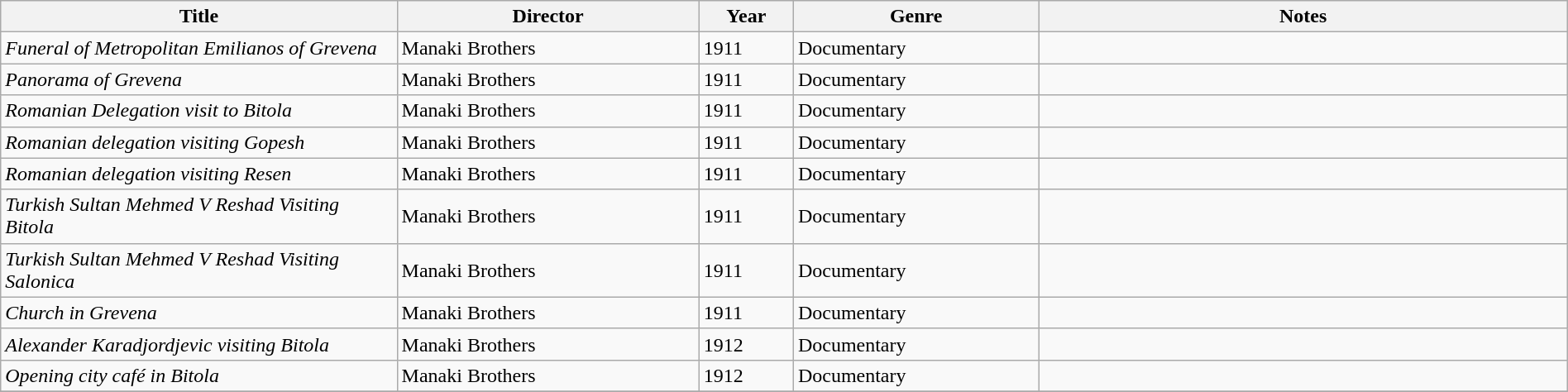<table class="wikitable" width= "100%">
<tr>
<th width=21%>Title</th>
<th width=16%>Director</th>
<th width=5%>Year</th>
<th width=13%>Genre</th>
<th width=28%>Notes</th>
</tr>
<tr>
<td><em>Funeral of Metropolitan Emilianos of Grevena</em></td>
<td>Manaki Brothers</td>
<td>1911</td>
<td>Documentary</td>
<td></td>
</tr>
<tr>
<td><em>Panorama of Grevena</em></td>
<td>Manaki Brothers</td>
<td>1911</td>
<td>Documentary</td>
<td></td>
</tr>
<tr>
<td><em>Romanian Delegation visit to Bitola</em></td>
<td>Manaki Brothers</td>
<td>1911</td>
<td>Documentary</td>
<td></td>
</tr>
<tr>
<td><em>Romanian delegation visiting Gopesh</em></td>
<td>Manaki Brothers</td>
<td>1911</td>
<td>Documentary</td>
<td></td>
</tr>
<tr>
<td><em>Romanian delegation visiting Resen</em></td>
<td>Manaki Brothers</td>
<td>1911</td>
<td>Documentary</td>
<td></td>
</tr>
<tr>
<td><em>Turkish Sultan Mehmed V Reshad Visiting Bitola</em></td>
<td>Manaki Brothers</td>
<td>1911</td>
<td>Documentary</td>
<td></td>
</tr>
<tr>
<td><em>Turkish Sultan Mehmed V Reshad Visiting Salonica</em></td>
<td>Manaki Brothers</td>
<td>1911</td>
<td>Documentary</td>
<td></td>
</tr>
<tr>
<td><em>Church in Grevena</em></td>
<td>Manaki Brothers</td>
<td>1911</td>
<td>Documentary</td>
<td></td>
</tr>
<tr>
<td><em>Alexander Karadjordjevic visiting Bitola</em></td>
<td>Manaki Brothers</td>
<td>1912</td>
<td>Documentary</td>
<td></td>
</tr>
<tr>
<td><em>Opening city café in Bitola</em></td>
<td>Manaki Brothers</td>
<td>1912</td>
<td>Documentary</td>
<td></td>
</tr>
<tr>
</tr>
</table>
